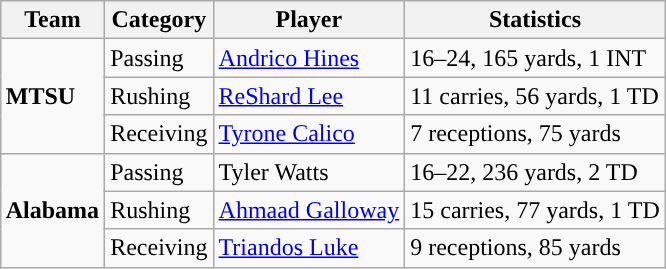<table class="wikitable" style="float: right;">
<tr>
<th>Team</th>
<th>Category</th>
<th>Player</th>
<th>Statistics</th>
</tr>
<tr>
<td rowspan=3><strong>MTSU</strong></td>
<td>Passing</td>
<td><a href='#'>Andrico Hines</a></td>
<td>16–24, 165 yards, 1 INT</td>
</tr>
<tr>
<td>Rushing</td>
<td><a href='#'>ReShard Lee</a></td>
<td>11 carries, 56 yards, 1 TD</td>
</tr>
<tr>
<td>Receiving</td>
<td><a href='#'>Tyrone Calico</a></td>
<td>7 receptions, 75 yards</td>
</tr>
<tr>
<td rowspan=3><strong>Alabama</strong></td>
<td>Passing</td>
<td>Tyler Watts</td>
<td>16–22, 236 yards, 2 TD</td>
</tr>
<tr>
<td>Rushing</td>
<td><a href='#'>Ahmaad Galloway</a></td>
<td>15 carries, 77 yards, 1 TD</td>
</tr>
<tr>
<td>Receiving</td>
<td><a href='#'>Triandos Luke</a></td>
<td>9 receptions, 85 yards</td>
</tr>
</table>
